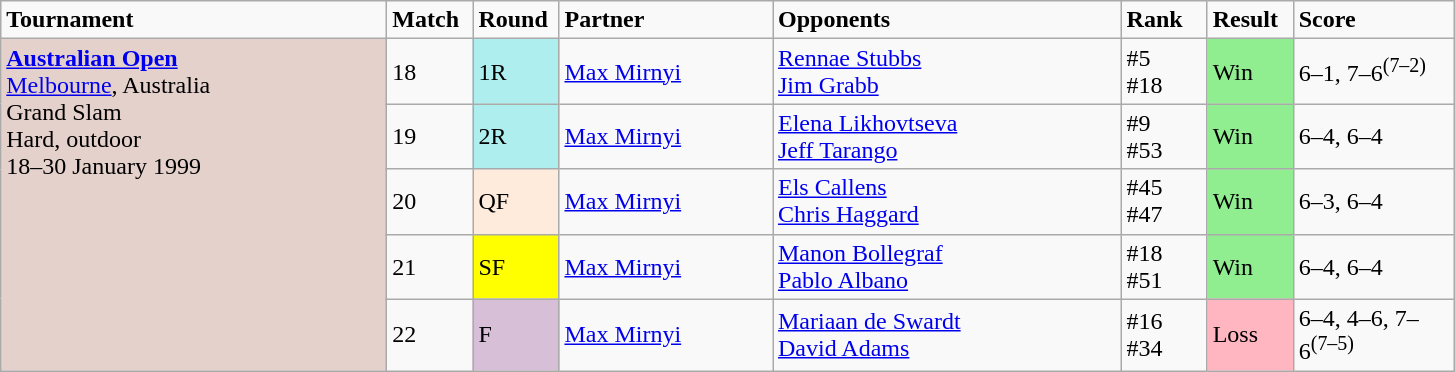<table class="wikitable">
<tr style="font-weight:bold">
<td style="width:250px;">Tournament</td>
<td style="width:50px;">Match</td>
<td style="width:50px;">Round</td>
<td style="width:135px;">Partner</td>
<td style="width:225px;">Opponents</td>
<td style="width:50px;">Rank</td>
<td style="width:50px;">Result</td>
<td style="width:100px;">Score</td>
</tr>
<tr>
<td rowspan="5" style="background:#e5d1cb; text-align:left; vertical-align:top;"><strong><a href='#'>Australian Open</a></strong><br> <a href='#'>Melbourne</a>, Australia<br>Grand Slam<br>Hard, outdoor<br>18–30 January 1999</td>
<td>18</td>
<td style="background:#afeeee;">1R</td>
<td> <a href='#'>Max Mirnyi</a></td>
<td> <a href='#'>Rennae Stubbs</a><br> <a href='#'>Jim Grabb</a></td>
<td>#5<br>#18</td>
<td bgcolor=lightgreen>Win</td>
<td>6–1, 7–6<sup>(7–2)</sup></td>
</tr>
<tr>
<td>19</td>
<td style="background:#afeeee;">2R</td>
<td> <a href='#'>Max Mirnyi</a></td>
<td> <a href='#'>Elena Likhovtseva</a><br> <a href='#'>Jeff Tarango</a></td>
<td>#9<br>#53</td>
<td bgcolor=lightgreen>Win</td>
<td>6–4, 6–4</td>
</tr>
<tr>
<td>20</td>
<td style="background:#ffebdc;">QF</td>
<td> <a href='#'>Max Mirnyi</a></td>
<td> <a href='#'>Els Callens</a><br> <a href='#'>Chris Haggard</a></td>
<td>#45<br>#47</td>
<td bgcolor=lightgreen>Win</td>
<td>6–3, 6–4</td>
</tr>
<tr>
<td>21</td>
<td style="background:yellow;">SF</td>
<td> <a href='#'>Max Mirnyi</a></td>
<td> <a href='#'>Manon Bollegraf</a><br> <a href='#'>Pablo Albano</a></td>
<td>#18<br>#51</td>
<td bgcolor=lightgreen>Win</td>
<td>6–4, 6–4</td>
</tr>
<tr>
<td>22</td>
<td style="background:thistle;">F</td>
<td> <a href='#'>Max Mirnyi</a></td>
<td> <a href='#'>Mariaan de Swardt</a><br> <a href='#'>David Adams</a></td>
<td>#16<br>#34</td>
<td bgcolor=lightpink>Loss</td>
<td>6–4, 4–6, 7–6<sup>(7–5)</sup></td>
</tr>
</table>
